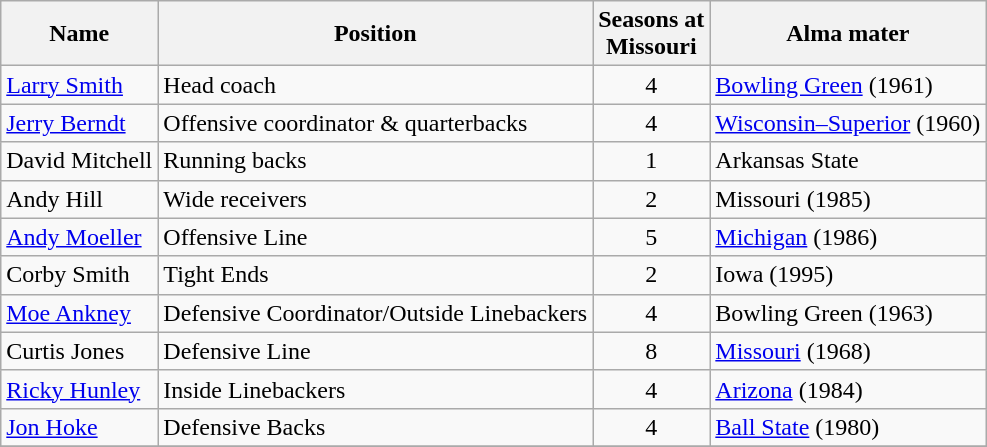<table class="wikitable">
<tr>
<th>Name</th>
<th>Position</th>
<th>Seasons at<br>Missouri</th>
<th>Alma mater</th>
</tr>
<tr>
<td><a href='#'>Larry Smith</a></td>
<td>Head coach</td>
<td align=center>4</td>
<td><a href='#'>Bowling Green</a> (1961)</td>
</tr>
<tr>
<td><a href='#'>Jerry Berndt</a></td>
<td>Offensive coordinator & quarterbacks</td>
<td align=center>4</td>
<td><a href='#'>Wisconsin–Superior</a> (1960)</td>
</tr>
<tr>
<td>David Mitchell</td>
<td>Running backs</td>
<td align=center>1</td>
<td>Arkansas State</td>
</tr>
<tr>
<td>Andy Hill</td>
<td>Wide receivers</td>
<td align=center>2</td>
<td>Missouri (1985)</td>
</tr>
<tr>
<td><a href='#'>Andy Moeller</a></td>
<td>Offensive Line</td>
<td align=center>5</td>
<td><a href='#'>Michigan</a> (1986)</td>
</tr>
<tr>
<td>Corby Smith</td>
<td>Tight Ends</td>
<td align=center>2</td>
<td>Iowa (1995)</td>
</tr>
<tr>
<td><a href='#'>Moe Ankney</a></td>
<td>Defensive Coordinator/Outside Linebackers</td>
<td align=center>4</td>
<td>Bowling Green (1963)</td>
</tr>
<tr>
<td>Curtis Jones</td>
<td>Defensive Line</td>
<td align=center>8</td>
<td><a href='#'>Missouri</a> (1968)</td>
</tr>
<tr>
<td><a href='#'>Ricky Hunley</a></td>
<td>Inside Linebackers</td>
<td align=center>4</td>
<td><a href='#'>Arizona</a> (1984)</td>
</tr>
<tr>
<td><a href='#'>Jon Hoke</a></td>
<td>Defensive Backs</td>
<td align=center>4</td>
<td><a href='#'>Ball State</a> (1980)</td>
</tr>
<tr>
</tr>
</table>
